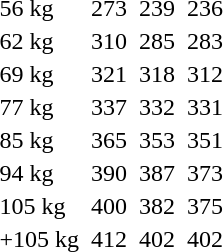<table>
<tr>
<td>56 kg</td>
<td></td>
<td>273</td>
<td></td>
<td>239</td>
<td></td>
<td>236</td>
</tr>
<tr>
<td>62 kg</td>
<td></td>
<td>310</td>
<td></td>
<td>285</td>
<td></td>
<td>283</td>
</tr>
<tr>
<td>69 kg</td>
<td></td>
<td>321</td>
<td></td>
<td>318</td>
<td></td>
<td>312</td>
</tr>
<tr>
<td>77 kg</td>
<td></td>
<td>337</td>
<td></td>
<td>332</td>
<td></td>
<td>331</td>
</tr>
<tr>
<td>85 kg</td>
<td></td>
<td>365</td>
<td></td>
<td>353</td>
<td></td>
<td>351</td>
</tr>
<tr>
<td>94 kg</td>
<td></td>
<td>390</td>
<td></td>
<td>387</td>
<td></td>
<td>373</td>
</tr>
<tr>
<td>105 kg</td>
<td></td>
<td>400</td>
<td></td>
<td>382</td>
<td></td>
<td>375</td>
</tr>
<tr>
<td>+105 kg</td>
<td></td>
<td>412</td>
<td></td>
<td>402</td>
<td></td>
<td>402</td>
</tr>
</table>
